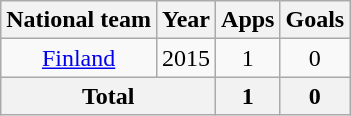<table class="wikitable" style="text-align:center">
<tr>
<th>National team</th>
<th>Year</th>
<th>Apps</th>
<th>Goals</th>
</tr>
<tr>
<td rowspan="1"><a href='#'>Finland</a></td>
<td>2015</td>
<td>1</td>
<td>0</td>
</tr>
<tr>
<th colspan="2">Total</th>
<th>1</th>
<th>0</th>
</tr>
</table>
